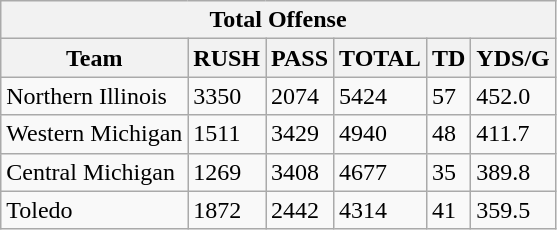<table class="wikitable">
<tr>
<th colspan="7" style="text-align:center;">Total Offense</th>
</tr>
<tr>
<th>Team</th>
<th>RUSH</th>
<th>PASS</th>
<th>TOTAL</th>
<th>TD</th>
<th>YDS/G</th>
</tr>
<tr>
<td>Northern Illinois</td>
<td>3350</td>
<td>2074</td>
<td>5424</td>
<td>57</td>
<td>452.0</td>
</tr>
<tr>
<td>Western Michigan</td>
<td>1511</td>
<td>3429</td>
<td>4940</td>
<td>48</td>
<td>411.7</td>
</tr>
<tr>
<td>Central Michigan</td>
<td>1269</td>
<td>3408</td>
<td>4677</td>
<td>35</td>
<td>389.8</td>
</tr>
<tr>
<td>Toledo</td>
<td>1872</td>
<td>2442</td>
<td>4314</td>
<td>41</td>
<td>359.5</td>
</tr>
</table>
